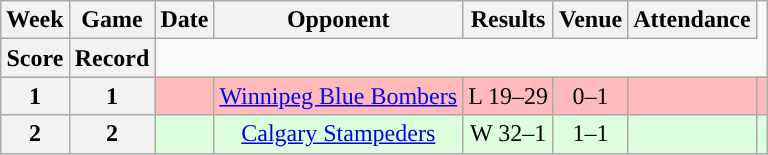<table class="wikitable" style="text-align:center">
<tr>
<th>Week</th>
<th>Game</th>
<th>Date</th>
<th>Opponent</th>
<th>Results</th>
<th>Venue</th>
<th>Attendance</th>
</tr>
<tr>
<th>Score</th>
<th>Record</th>
</tr>
<tr style="background:#ffbbbb">
<th>1</th>
<th>1</th>
<td></td>
<td><a href='#'>Winnipeg Blue Bombers</a></td>
<td>L 19–29</td>
<td>0–1</td>
<td></td>
<td></td>
</tr>
<tr style="background:#ddffdd">
<th>2</th>
<th>2</th>
<td></td>
<td><a href='#'>Calgary Stampeders</a></td>
<td>W 32–1</td>
<td>1–1</td>
<td></td>
<td></td>
</tr>
</table>
